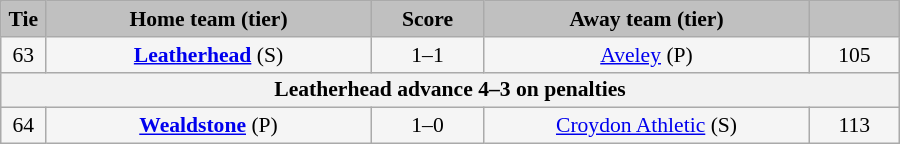<table class="wikitable" style="width: 600px; background:WhiteSmoke; text-align:center; font-size:90%">
<tr>
<td scope="col" style="width:  5.00%; background:silver;"><strong>Tie</strong></td>
<td scope="col" style="width: 36.25%; background:silver;"><strong>Home team (tier)</strong></td>
<td scope="col" style="width: 12.50%; background:silver;"><strong>Score</strong></td>
<td scope="col" style="width: 36.25%; background:silver;"><strong>Away team (tier)</strong></td>
<td scope="col" style="width: 10.00%; background:silver;"><strong></strong></td>
</tr>
<tr>
<td>63</td>
<td><strong><a href='#'>Leatherhead</a></strong> (S)</td>
<td>1–1</td>
<td><a href='#'>Aveley</a> (P)</td>
<td>105</td>
</tr>
<tr>
<th colspan="5">Leatherhead advance 4–3 on penalties</th>
</tr>
<tr>
<td>64</td>
<td><strong><a href='#'>Wealdstone</a></strong> (P)</td>
<td>1–0</td>
<td><a href='#'>Croydon Athletic</a> (S)</td>
<td>113</td>
</tr>
</table>
